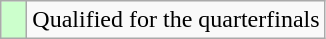<table class="wikitable">
<tr>
<td width=10px bgcolor="#ccffcc"></td>
<td>Qualified for the quarterfinals</td>
</tr>
</table>
